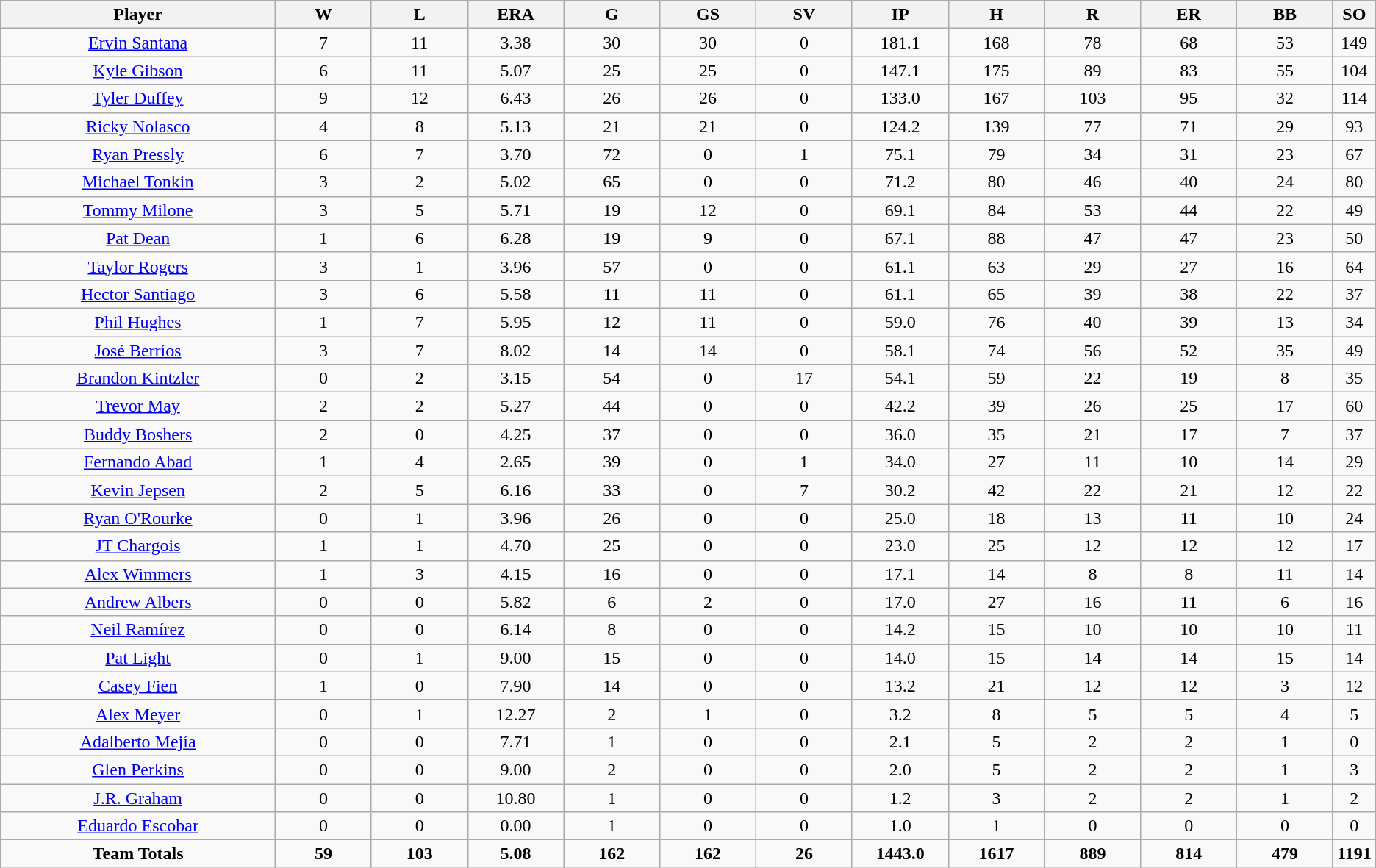<table class=wikitable style="text-align:center">
<tr>
<th bgcolor=#DDDDFF; width="20%">Player</th>
<th bgcolor=#DDDDFF; width="7%">W</th>
<th bgcolor=#DDDDFF; Width="7%">L</th>
<th bgcolor=#DDDDFF; width="7%">ERA</th>
<th bgcolor=#DDDDFF; width="7%">G</th>
<th bgcolor=#DDDDFF; width="7%">GS</th>
<th bgcolor=#DDDDFF; width="7%">SV</th>
<th bgcolor=#DDDDFF; width="7%">IP</th>
<th bgcolor=#DDDDFF; width="7%">H</th>
<th bgcolor=#DDDDFF; width="7%">R</th>
<th bgcolor=#DDDDFF; width="7%">ER</th>
<th bgcolor=#DDDDFF; width="7%">BB</th>
<th bgcolor=#DDDDFF; width="7%">SO</th>
</tr>
<tr>
<td><a href='#'>Ervin Santana</a></td>
<td>7</td>
<td>11</td>
<td>3.38</td>
<td>30</td>
<td>30</td>
<td>0</td>
<td>181.1</td>
<td>168</td>
<td>78</td>
<td>68</td>
<td>53</td>
<td>149</td>
</tr>
<tr>
<td><a href='#'>Kyle Gibson</a></td>
<td>6</td>
<td>11</td>
<td>5.07</td>
<td>25</td>
<td>25</td>
<td>0</td>
<td>147.1</td>
<td>175</td>
<td>89</td>
<td>83</td>
<td>55</td>
<td>104</td>
</tr>
<tr>
<td><a href='#'>Tyler Duffey</a></td>
<td>9</td>
<td>12</td>
<td>6.43</td>
<td>26</td>
<td>26</td>
<td>0</td>
<td>133.0</td>
<td>167</td>
<td>103</td>
<td>95</td>
<td>32</td>
<td>114</td>
</tr>
<tr>
<td><a href='#'>Ricky Nolasco</a></td>
<td>4</td>
<td>8</td>
<td>5.13</td>
<td>21</td>
<td>21</td>
<td>0</td>
<td>124.2</td>
<td>139</td>
<td>77</td>
<td>71</td>
<td>29</td>
<td>93</td>
</tr>
<tr>
<td><a href='#'>Ryan Pressly</a></td>
<td>6</td>
<td>7</td>
<td>3.70</td>
<td>72</td>
<td>0</td>
<td>1</td>
<td>75.1</td>
<td>79</td>
<td>34</td>
<td>31</td>
<td>23</td>
<td>67</td>
</tr>
<tr>
<td><a href='#'>Michael Tonkin</a></td>
<td>3</td>
<td>2</td>
<td>5.02</td>
<td>65</td>
<td>0</td>
<td>0</td>
<td>71.2</td>
<td>80</td>
<td>46</td>
<td>40</td>
<td>24</td>
<td>80</td>
</tr>
<tr>
<td><a href='#'>Tommy Milone</a></td>
<td>3</td>
<td>5</td>
<td>5.71</td>
<td>19</td>
<td>12</td>
<td>0</td>
<td>69.1</td>
<td>84</td>
<td>53</td>
<td>44</td>
<td>22</td>
<td>49</td>
</tr>
<tr>
<td><a href='#'>Pat Dean</a></td>
<td>1</td>
<td>6</td>
<td>6.28</td>
<td>19</td>
<td>9</td>
<td>0</td>
<td>67.1</td>
<td>88</td>
<td>47</td>
<td>47</td>
<td>23</td>
<td>50</td>
</tr>
<tr>
<td><a href='#'>Taylor Rogers</a></td>
<td>3</td>
<td>1</td>
<td>3.96</td>
<td>57</td>
<td>0</td>
<td>0</td>
<td>61.1</td>
<td>63</td>
<td>29</td>
<td>27</td>
<td>16</td>
<td>64</td>
</tr>
<tr>
<td><a href='#'>Hector Santiago</a></td>
<td>3</td>
<td>6</td>
<td>5.58</td>
<td>11</td>
<td>11</td>
<td>0</td>
<td>61.1</td>
<td>65</td>
<td>39</td>
<td>38</td>
<td>22</td>
<td>37</td>
</tr>
<tr>
<td><a href='#'>Phil Hughes</a></td>
<td>1</td>
<td>7</td>
<td>5.95</td>
<td>12</td>
<td>11</td>
<td>0</td>
<td>59.0</td>
<td>76</td>
<td>40</td>
<td>39</td>
<td>13</td>
<td>34</td>
</tr>
<tr>
<td><a href='#'>José Berríos</a></td>
<td>3</td>
<td>7</td>
<td>8.02</td>
<td>14</td>
<td>14</td>
<td>0</td>
<td>58.1</td>
<td>74</td>
<td>56</td>
<td>52</td>
<td>35</td>
<td>49</td>
</tr>
<tr>
<td><a href='#'>Brandon Kintzler</a></td>
<td>0</td>
<td>2</td>
<td>3.15</td>
<td>54</td>
<td>0</td>
<td>17</td>
<td>54.1</td>
<td>59</td>
<td>22</td>
<td>19</td>
<td>8</td>
<td>35</td>
</tr>
<tr>
<td><a href='#'>Trevor May</a></td>
<td>2</td>
<td>2</td>
<td>5.27</td>
<td>44</td>
<td>0</td>
<td>0</td>
<td>42.2</td>
<td>39</td>
<td>26</td>
<td>25</td>
<td>17</td>
<td>60</td>
</tr>
<tr>
<td><a href='#'>Buddy Boshers</a></td>
<td>2</td>
<td>0</td>
<td>4.25</td>
<td>37</td>
<td>0</td>
<td>0</td>
<td>36.0</td>
<td>35</td>
<td>21</td>
<td>17</td>
<td>7</td>
<td>37</td>
</tr>
<tr>
<td><a href='#'>Fernando Abad</a></td>
<td>1</td>
<td>4</td>
<td>2.65</td>
<td>39</td>
<td>0</td>
<td>1</td>
<td>34.0</td>
<td>27</td>
<td>11</td>
<td>10</td>
<td>14</td>
<td>29</td>
</tr>
<tr>
<td><a href='#'>Kevin Jepsen</a></td>
<td>2</td>
<td>5</td>
<td>6.16</td>
<td>33</td>
<td>0</td>
<td>7</td>
<td>30.2</td>
<td>42</td>
<td>22</td>
<td>21</td>
<td>12</td>
<td>22</td>
</tr>
<tr>
<td><a href='#'>Ryan O'Rourke</a></td>
<td>0</td>
<td>1</td>
<td>3.96</td>
<td>26</td>
<td>0</td>
<td>0</td>
<td>25.0</td>
<td>18</td>
<td>13</td>
<td>11</td>
<td>10</td>
<td>24</td>
</tr>
<tr>
<td><a href='#'>JT Chargois</a></td>
<td>1</td>
<td>1</td>
<td>4.70</td>
<td>25</td>
<td>0</td>
<td>0</td>
<td>23.0</td>
<td>25</td>
<td>12</td>
<td>12</td>
<td>12</td>
<td>17</td>
</tr>
<tr>
<td><a href='#'>Alex Wimmers</a></td>
<td>1</td>
<td>3</td>
<td>4.15</td>
<td>16</td>
<td>0</td>
<td>0</td>
<td>17.1</td>
<td>14</td>
<td>8</td>
<td>8</td>
<td>11</td>
<td>14</td>
</tr>
<tr>
<td><a href='#'>Andrew Albers</a></td>
<td>0</td>
<td>0</td>
<td>5.82</td>
<td>6</td>
<td>2</td>
<td>0</td>
<td>17.0</td>
<td>27</td>
<td>16</td>
<td>11</td>
<td>6</td>
<td>16</td>
</tr>
<tr>
<td><a href='#'>Neil Ramírez</a></td>
<td>0</td>
<td>0</td>
<td>6.14</td>
<td>8</td>
<td>0</td>
<td>0</td>
<td>14.2</td>
<td>15</td>
<td>10</td>
<td>10</td>
<td>10</td>
<td>11</td>
</tr>
<tr>
<td><a href='#'>Pat Light</a></td>
<td>0</td>
<td>1</td>
<td>9.00</td>
<td>15</td>
<td>0</td>
<td>0</td>
<td>14.0</td>
<td>15</td>
<td>14</td>
<td>14</td>
<td>15</td>
<td>14</td>
</tr>
<tr>
<td><a href='#'>Casey Fien</a></td>
<td>1</td>
<td>0</td>
<td>7.90</td>
<td>14</td>
<td>0</td>
<td>0</td>
<td>13.2</td>
<td>21</td>
<td>12</td>
<td>12</td>
<td>3</td>
<td>12</td>
</tr>
<tr>
<td><a href='#'>Alex Meyer</a></td>
<td>0</td>
<td>1</td>
<td>12.27</td>
<td>2</td>
<td>1</td>
<td>0</td>
<td>3.2</td>
<td>8</td>
<td>5</td>
<td>5</td>
<td>4</td>
<td>5</td>
</tr>
<tr>
<td><a href='#'>Adalberto Mejía</a></td>
<td>0</td>
<td>0</td>
<td>7.71</td>
<td>1</td>
<td>0</td>
<td>0</td>
<td>2.1</td>
<td>5</td>
<td>2</td>
<td>2</td>
<td>1</td>
<td>0</td>
</tr>
<tr>
<td><a href='#'>Glen Perkins</a></td>
<td>0</td>
<td>0</td>
<td>9.00</td>
<td>2</td>
<td>0</td>
<td>0</td>
<td>2.0</td>
<td>5</td>
<td>2</td>
<td>2</td>
<td>1</td>
<td>3</td>
</tr>
<tr>
<td><a href='#'>J.R. Graham</a></td>
<td>0</td>
<td>0</td>
<td>10.80</td>
<td>1</td>
<td>0</td>
<td>0</td>
<td>1.2</td>
<td>3</td>
<td>2</td>
<td>2</td>
<td>1</td>
<td>2</td>
</tr>
<tr>
<td><a href='#'>Eduardo Escobar</a></td>
<td>0</td>
<td>0</td>
<td>0.00</td>
<td>1</td>
<td>0</td>
<td>0</td>
<td>1.0</td>
<td>1</td>
<td>0</td>
<td>0</td>
<td>0</td>
<td>0</td>
</tr>
<tr>
<td><strong>Team Totals</strong></td>
<td><strong>59</strong></td>
<td><strong>103</strong></td>
<td><strong>5.08</strong></td>
<td><strong>162</strong></td>
<td><strong>162</strong></td>
<td><strong>26</strong></td>
<td><strong>1443.0</strong></td>
<td><strong>1617</strong></td>
<td><strong>889</strong></td>
<td><strong>814</strong></td>
<td><strong>479</strong></td>
<td><strong>1191</strong></td>
</tr>
</table>
